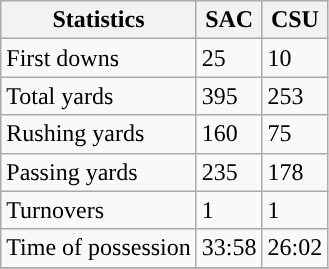<table class="wikitable">
<tr>
<th>Statistics</th>
<th>SAC</th>
<th>CSU</th>
</tr>
<tr>
<td>First downs</td>
<td>25</td>
<td>10</td>
</tr>
<tr>
<td>Total yards</td>
<td>395</td>
<td>253</td>
</tr>
<tr>
<td>Rushing yards</td>
<td>160</td>
<td>75</td>
</tr>
<tr>
<td>Passing yards</td>
<td>235</td>
<td>178</td>
</tr>
<tr>
<td>Turnovers</td>
<td>1</td>
<td>1</td>
</tr>
<tr>
<td>Time of possession</td>
<td>33:58</td>
<td>26:02</td>
</tr>
<tr>
</tr>
</table>
